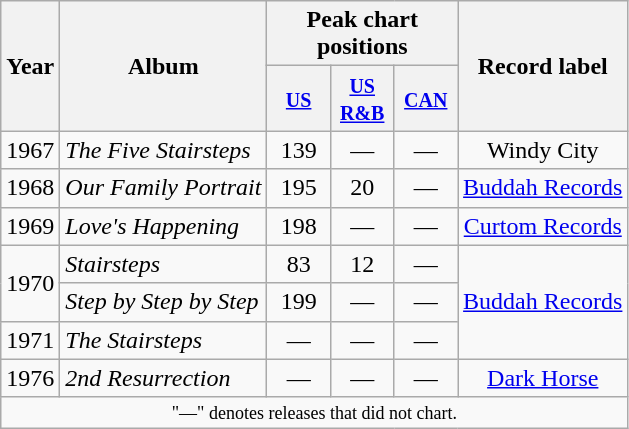<table class="wikitable" style="text-align:center;">
<tr>
<th rowspan="2">Year</th>
<th rowspan="2">Album</th>
<th colspan="3">Peak chart positions</th>
<th rowspan="2">Record label</th>
</tr>
<tr>
<th width="35"><small><a href='#'>US</a></small><br></th>
<th width="35"><small><a href='#'>US<br>R&B</a></small><br></th>
<th width="35"><small><a href='#'>CAN</a></small><br></th>
</tr>
<tr>
<td rowspan="1">1967</td>
<td style="text-align:left;"><em>The Five Stairsteps</em></td>
<td>139</td>
<td>—</td>
<td>—</td>
<td rowspan="1">Windy City</td>
</tr>
<tr>
<td>1968</td>
<td style="text-align:left;"><em>Our Family Portrait</em></td>
<td>195</td>
<td>20</td>
<td>—</td>
<td rowspan="1"><a href='#'>Buddah Records</a></td>
</tr>
<tr>
<td rowspan="1">1969</td>
<td style="text-align:left;"><em>Love's Happening</em></td>
<td>198</td>
<td>—</td>
<td>—</td>
<td rowspan="1"><a href='#'>Curtom Records</a></td>
</tr>
<tr>
<td rowspan="2">1970</td>
<td style="text-align:left;"><em>Stairsteps</em></td>
<td>83</td>
<td>12</td>
<td>—</td>
<td rowspan="3"><a href='#'>Buddah Records</a></td>
</tr>
<tr>
<td style="text-align:left;"><em>Step by Step by Step</em></td>
<td>199</td>
<td>—</td>
<td>—</td>
</tr>
<tr>
<td rowspan="1">1971</td>
<td style="text-align:left;"><em>The Stairsteps</em></td>
<td>—</td>
<td>—</td>
<td>—</td>
</tr>
<tr>
<td rowspan="1">1976</td>
<td style="text-align:left;"><em>2nd Resurrection</em></td>
<td>—</td>
<td>—</td>
<td>—</td>
<td rowspan="1"><a href='#'>Dark Horse</a></td>
</tr>
<tr>
<td colspan="9" style="text-align:center; font-size:9pt;">"—" denotes releases that did not chart.</td>
</tr>
</table>
